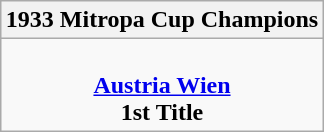<table class=wikitable style="text-align:center; margin:auto">
<tr>
<th>1933 Mitropa Cup Champions</th>
</tr>
<tr>
<td> <br> <strong><a href='#'>Austria Wien</a></strong> <br> <strong>1st Title</strong></td>
</tr>
</table>
